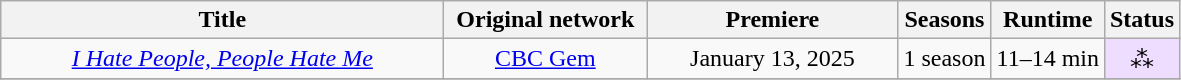<table class="wikitable plainrowheaders sortable" style="text-align:center;">
<tr>
<th style="width: 18em" class="unsortable">Title</th>
<th style="width: 08em">Original network</th>
<th style="width: 10em">Premiere</th>
<th>Seasons</th>
<th>Runtime</th>
<th>Status</th>
</tr>
<tr>
<td><em><a href='#'>I Hate People, People Hate Me</a></em></td>
<td><a href='#'>CBC Gem</a></td>
<td>January 13, 2025</td>
<td>1 season</td>
<td>11–14 min</td>
<td style="background-color:#EEDDFF">⁂</td>
</tr>
<tr>
</tr>
</table>
